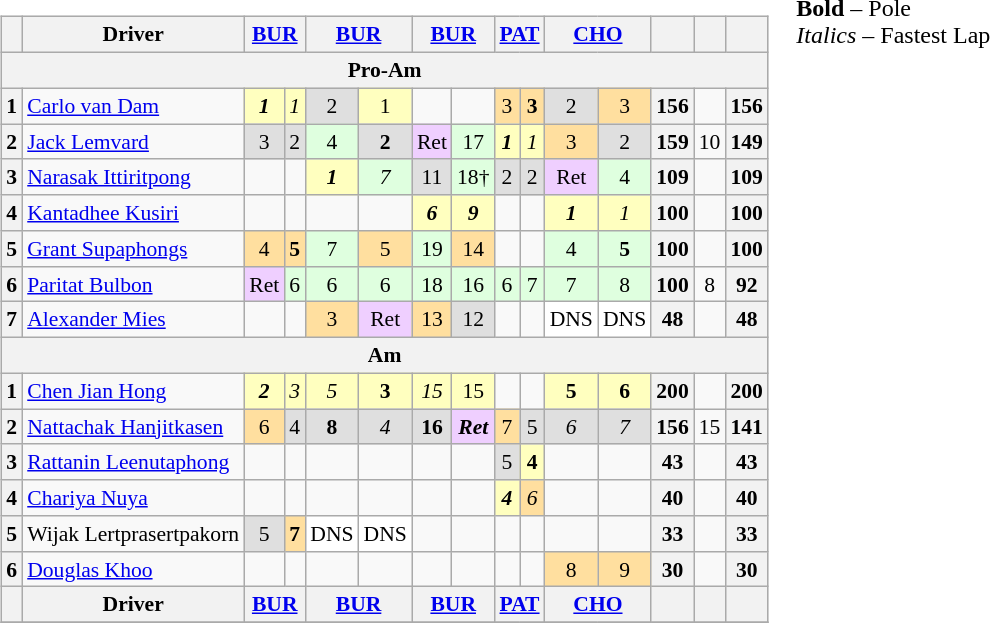<table>
<tr>
<td valign="top"><br><table align=left| class="wikitable" style="font-size: 90%; text-align: center;">
<tr valign="top">
<th valign=middle></th>
<th valign=middle>Driver</th>
<th colspan=2><a href='#'>BUR</a></th>
<th colspan=2><a href='#'>BUR</a></th>
<th colspan=2><a href='#'>BUR</a></th>
<th colspan=2><a href='#'>PAT</a></th>
<th colspan=2><a href='#'>CHO</a></th>
<th valign=middle>  </th>
<th valign=middle>  </th>
<th valign=middle>  </th>
</tr>
<tr>
<th colspan=15>Pro-Am</th>
</tr>
<tr>
<th>1</th>
<td align=left> <a href='#'>Carlo van Dam</a></td>
<td style="background:#ffffbf;"><strong><em>1</em></strong></td>
<td style="background:#ffffbf;"><em>1</em></td>
<td style="background:#dfdfdf;">2</td>
<td style="background:#ffffbf;">1</td>
<td></td>
<td></td>
<td style="background:#ffdf9f;">3</td>
<td style="background:#ffdf9f;"><strong>3</strong></td>
<td style="background:#dfdfdf;">2</td>
<td style="background:#ffdf9f;">3</td>
<th>156</th>
<td></td>
<th>156</th>
</tr>
<tr>
<th>2</th>
<td align=left> <a href='#'>Jack Lemvard</a></td>
<td style="background:#dfdfdf;">3</td>
<td style="background:#dfdfdf;">2</td>
<td style="background:#dfffdf;">4</td>
<td style="background:#dfdfdf;"><strong>2</strong></td>
<td style="background:#efcfff;">Ret</td>
<td style="background:#dfffdf;">17</td>
<td style="background:#ffffbf;"><strong><em>1</em></strong></td>
<td style="background:#ffffbf;"><em>1</em></td>
<td style="background:#ffdf9f;">3</td>
<td style="background:#dfdfdf;">2</td>
<th>159</th>
<td>10</td>
<th>149</th>
</tr>
<tr>
<th>3</th>
<td align=left> <a href='#'>Narasak Ittiritpong</a></td>
<td></td>
<td></td>
<td style="background:#ffffbf;"><strong><em>1</em></strong></td>
<td style="background:#dfffdf;"><em>7</em></td>
<td style="background:#dfdfdf;">11</td>
<td style="background:#dfffdf;">18†</td>
<td style="background:#dfdfdf;">2</td>
<td style="background:#dfdfdf;">2</td>
<td style="background:#efcfff;">Ret</td>
<td style="background:#dfffdf;">4</td>
<th>109</th>
<td></td>
<th>109</th>
</tr>
<tr>
<th>4</th>
<td align=left> <a href='#'>Kantadhee Kusiri</a></td>
<td></td>
<td></td>
<td></td>
<td></td>
<td style="background:#ffffbf;"><strong><em>6</em></strong></td>
<td style="background:#ffffbf;"><strong><em>9</em></strong></td>
<td></td>
<td></td>
<td style="background:#ffffbf;"><strong><em>1</em></strong></td>
<td style="background:#ffffbf;"><em>1</em></td>
<th>100</th>
<td></td>
<th>100</th>
</tr>
<tr>
<th>5</th>
<td align=left> <a href='#'>Grant Supaphongs</a></td>
<td style="background:#ffdf9f;">4</td>
<td style="background:#ffdf9f;"><strong>5</strong></td>
<td style="background:#dfffdf;">7</td>
<td style="background:#ffdf9f;">5</td>
<td style="background:#dfffdf;">19</td>
<td style="background:#ffdf9f;">14</td>
<td></td>
<td></td>
<td style="background:#dfffdf;">4</td>
<td style="background:#dfffdf;"><strong>5</strong></td>
<th>100</th>
<td></td>
<th>100</th>
</tr>
<tr>
<th>6</th>
<td align=left> <a href='#'>Paritat Bulbon</a></td>
<td style="background:#efcfff;">Ret</td>
<td style="background:#dfffdf;">6</td>
<td style="background:#dfffdf;">6</td>
<td style="background:#dfffdf;">6</td>
<td style="background:#dfffdf;">18</td>
<td style="background:#dfffdf;">16</td>
<td style="background:#dfffdf;">6</td>
<td style="background:#dfffdf;">7</td>
<td style="background:#dfffdf;">7</td>
<td style="background:#dfffdf;">8</td>
<th>100</th>
<td>8</td>
<th>92</th>
</tr>
<tr>
<th>7</th>
<td align=left> <a href='#'>Alexander Mies</a></td>
<td></td>
<td></td>
<td style="background:#ffdf9f;">3</td>
<td style="background:#efcfff;">Ret</td>
<td style="background:#ffdf9f;">13</td>
<td style="background:#dfdfdf;">12</td>
<td></td>
<td></td>
<td style="background:#ffffff;">DNS</td>
<td style="background:#ffffff;">DNS</td>
<th>48</th>
<td></td>
<th>48</th>
</tr>
<tr>
<th colspan=15>Am</th>
</tr>
<tr>
<th>1</th>
<td align=left> <a href='#'>Chen Jian Hong</a></td>
<td style="background:#ffffbf;"><strong><em>2</em></strong></td>
<td style="background:#ffffbf;"><em>3</em></td>
<td style="background:#ffffbf;"><em>5</em></td>
<td style="background:#ffffbf;"><strong>3</strong></td>
<td style="background:#ffffbf;"><em>15</em></td>
<td style="background:#ffffbf;">15</td>
<td></td>
<td></td>
<td style="background:#ffffbf;"><strong>5</strong></td>
<td style="background:#ffffbf;"><strong>6</strong></td>
<th>200</th>
<td></td>
<th>200</th>
</tr>
<tr>
<th>2</th>
<td align=left> <a href='#'>Nattachak Hanjitkasen</a></td>
<td style="background:#ffdf9f;">6</td>
<td style="background:#dfdfdf;">4</td>
<td style="background:#dfdfdf;"><strong>8</strong></td>
<td style="background:#dfdfdf;"><em>4</em></td>
<td style="background:#dfdfdf;"><strong>16</strong></td>
<td style="background:#efcfff;"><strong><em>Ret</em></strong></td>
<td style="background:#ffdf9f;">7</td>
<td style="background:#dfdfdf;">5</td>
<td style="background:#dfdfdf;"><em>6</em></td>
<td style="background:#dfdfdf;"><em>7</em></td>
<th>156</th>
<td>15</td>
<th>141</th>
</tr>
<tr>
<th>3</th>
<td align=left> <a href='#'>Rattanin Leenutaphong</a></td>
<td></td>
<td></td>
<td></td>
<td></td>
<td></td>
<td></td>
<td style="background:#dfdfdf;">5</td>
<td style="background:#ffffbf;"><strong>4</strong></td>
<td></td>
<td></td>
<th>43</th>
<td></td>
<th>43</th>
</tr>
<tr>
<th>4</th>
<td align=left> <a href='#'>Chariya Nuya</a></td>
<td></td>
<td></td>
<td></td>
<td></td>
<td></td>
<td></td>
<td style="background:#ffffbf;"><strong><em>4</em></strong></td>
<td style="background:#ffdf9f;"><em>6</em></td>
<td></td>
<td></td>
<th>40</th>
<td></td>
<th>40</th>
</tr>
<tr>
<th>5</th>
<td align=left> Wijak Lertprasertpakorn</td>
<td style="background:#dfdfdf;">5</td>
<td style="background:#ffdf9f;"><strong>7</strong></td>
<td style="background:#ffffff;">DNS</td>
<td style="background:#ffffff;">DNS</td>
<td></td>
<td></td>
<td></td>
<td></td>
<td></td>
<td></td>
<th>33</th>
<td></td>
<th>33</th>
</tr>
<tr>
<th>6</th>
<td align=left> <a href='#'>Douglas Khoo</a></td>
<td></td>
<td></td>
<td></td>
<td></td>
<td></td>
<td></td>
<td></td>
<td></td>
<td style="background:#ffdf9f;">8</td>
<td style="background:#ffdf9f;">9</td>
<th>30</th>
<td></td>
<th>30</th>
</tr>
<tr valign="top">
<th valign=middle></th>
<th valign=middle>Driver</th>
<th colspan=2><a href='#'>BUR</a></th>
<th colspan=2><a href='#'>BUR</a></th>
<th colspan=2><a href='#'>BUR</a></th>
<th colspan=2><a href='#'>PAT</a></th>
<th colspan=2><a href='#'>CHO</a></th>
<th valign=middle>  </th>
<th valign=middle>  </th>
<th valign=middle>  </th>
</tr>
<tr>
</tr>
</table>
</td>
<td valign="top"><br>
<span><strong>Bold</strong> – Pole<br>
<em>Italics</em> – Fastest Lap</span></td>
</tr>
</table>
